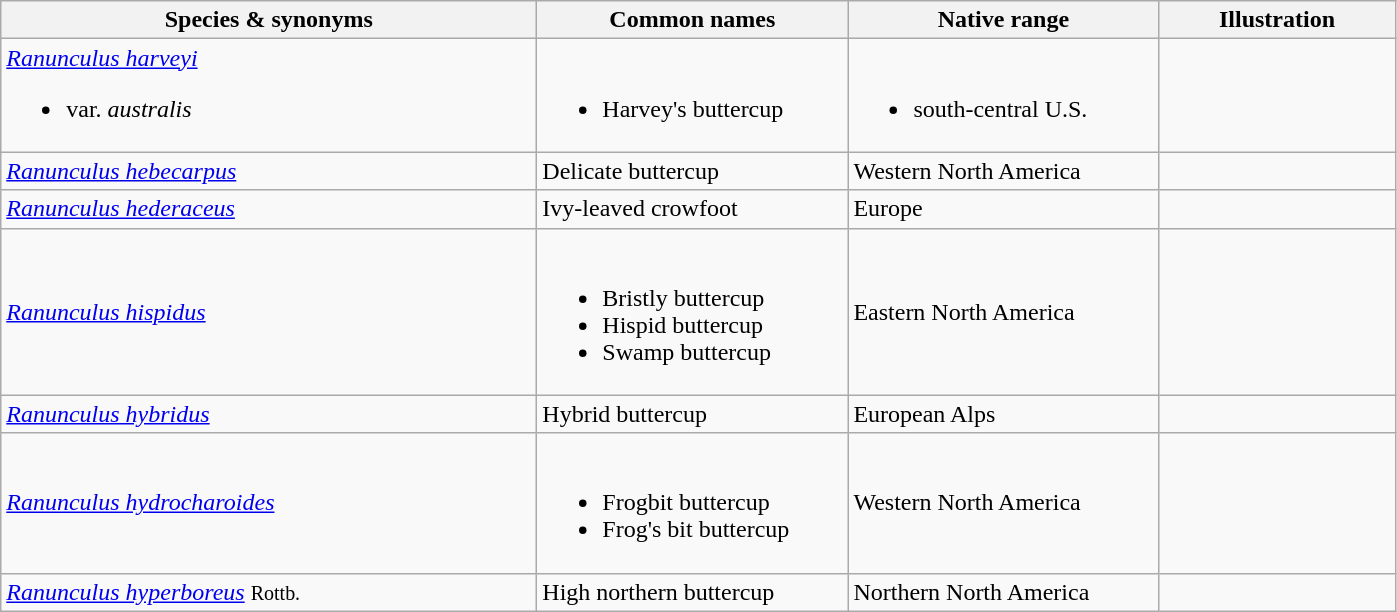<table class="wikitable">
<tr>
<th width=350>Species & synonyms</th>
<th width=200>Common names</th>
<th width=200>Native range</th>
<th width=150>Illustration</th>
</tr>
<tr>
<td><em><a href='#'>Ranunculus harveyi</a></em> <br><ul><li>var. <em>australis</em> </li></ul></td>
<td><br><ul><li>Harvey's buttercup</li></ul></td>
<td><br><ul><li>south-central U.S.</li></ul></td>
<td></td>
</tr>
<tr>
<td><em><a href='#'>Ranunculus hebecarpus</a></em></td>
<td>Delicate buttercup</td>
<td>Western North America</td>
<td></td>
</tr>
<tr>
<td><em><a href='#'>Ranunculus hederaceus</a></em></td>
<td>Ivy-leaved crowfoot</td>
<td>Europe</td>
<td></td>
</tr>
<tr>
<td><em><a href='#'>Ranunculus hispidus</a></em></td>
<td><br><ul><li>Bristly buttercup</li><li>Hispid buttercup</li><li>Swamp buttercup</li></ul></td>
<td>Eastern North America</td>
<td></td>
</tr>
<tr>
<td><em><a href='#'>Ranunculus hybridus</a></em></td>
<td>Hybrid buttercup</td>
<td>European Alps</td>
<td></td>
</tr>
<tr>
<td><em><a href='#'>Ranunculus hydrocharoides</a></em></td>
<td><br><ul><li>Frogbit buttercup</li><li>Frog's bit buttercup</li></ul></td>
<td>Western North America</td>
<td></td>
</tr>
<tr>
<td><em><a href='#'>Ranunculus hyperboreus</a></em> <small>Rottb.</small></td>
<td>High northern buttercup</td>
<td>Northern North America</td>
<td></td>
</tr>
</table>
